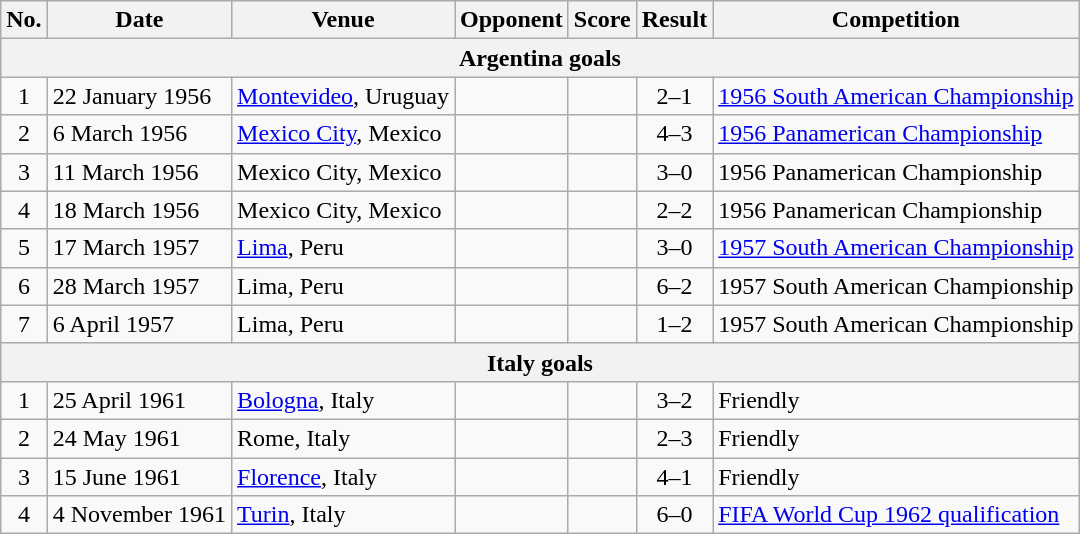<table class="wikitable sortable">
<tr>
<th scope="col">No.</th>
<th scope="col">Date</th>
<th scope="col">Venue</th>
<th scope="col">Opponent</th>
<th scope="col">Score</th>
<th scope="col">Result</th>
<th scope="col">Competition</th>
</tr>
<tr>
<th colspan="7">Argentina goals</th>
</tr>
<tr>
<td align="center">1</td>
<td>22 January 1956</td>
<td><a href='#'>Montevideo</a>, Uruguay</td>
<td></td>
<td></td>
<td align="center">2–1</td>
<td><a href='#'>1956 South American Championship</a></td>
</tr>
<tr>
<td align="center">2</td>
<td>6 March 1956</td>
<td><a href='#'>Mexico City</a>, Mexico</td>
<td></td>
<td></td>
<td align="center">4–3</td>
<td><a href='#'>1956 Panamerican Championship</a></td>
</tr>
<tr>
<td align="center">3</td>
<td>11 March 1956</td>
<td>Mexico City, Mexico</td>
<td></td>
<td></td>
<td align="center">3–0</td>
<td>1956 Panamerican Championship</td>
</tr>
<tr>
<td align="center">4</td>
<td>18 March 1956</td>
<td>Mexico City, Mexico</td>
<td></td>
<td></td>
<td align="center">2–2</td>
<td>1956 Panamerican Championship</td>
</tr>
<tr>
<td align="center">5</td>
<td>17 March 1957</td>
<td><a href='#'>Lima</a>, Peru</td>
<td></td>
<td></td>
<td align="center">3–0</td>
<td><a href='#'>1957 South American Championship</a></td>
</tr>
<tr>
<td align="center">6</td>
<td>28 March 1957</td>
<td>Lima, Peru</td>
<td></td>
<td></td>
<td align="center">6–2</td>
<td>1957 South American Championship</td>
</tr>
<tr>
<td align="center">7</td>
<td>6 April 1957</td>
<td>Lima, Peru</td>
<td></td>
<td></td>
<td align="center">1–2</td>
<td>1957 South American Championship</td>
</tr>
<tr>
<th colspan="7">Italy goals</th>
</tr>
<tr>
<td align="center">1</td>
<td>25 April 1961</td>
<td><a href='#'>Bologna</a>, Italy</td>
<td></td>
<td></td>
<td align="center">3–2</td>
<td>Friendly</td>
</tr>
<tr>
<td align="center">2</td>
<td>24 May 1961</td>
<td>Rome, Italy</td>
<td></td>
<td></td>
<td align="center">2–3</td>
<td>Friendly</td>
</tr>
<tr>
<td align="center">3</td>
<td>15 June 1961</td>
<td><a href='#'>Florence</a>, Italy</td>
<td></td>
<td></td>
<td align="center">4–1</td>
<td>Friendly</td>
</tr>
<tr>
<td align="center">4</td>
<td>4 November 1961</td>
<td><a href='#'>Turin</a>, Italy</td>
<td></td>
<td></td>
<td align="center">6–0</td>
<td><a href='#'>FIFA World Cup 1962 qualification</a></td>
</tr>
</table>
